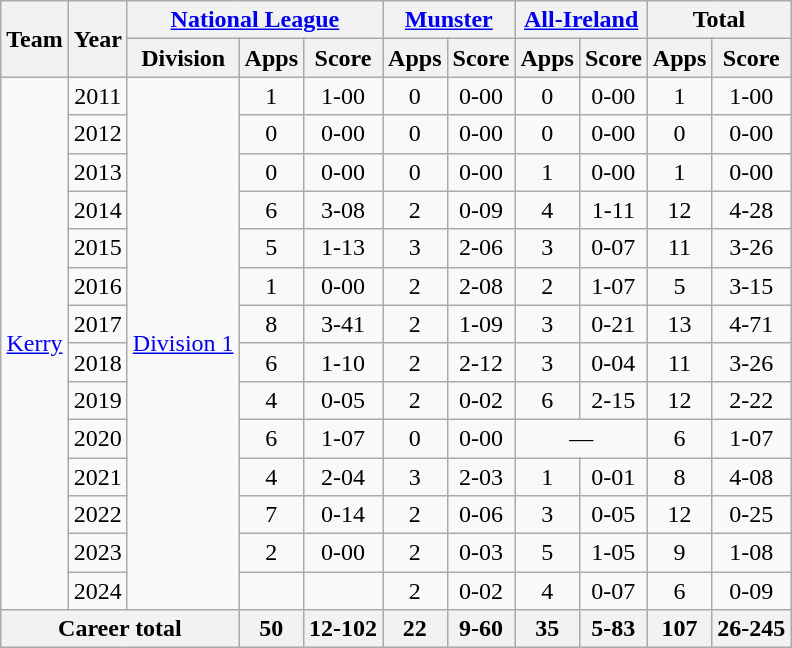<table class="wikitable" style="text-align:center">
<tr>
<th rowspan="2">Team</th>
<th rowspan="2">Year</th>
<th colspan="3"><a href='#'>National League</a></th>
<th colspan="2"><a href='#'>Munster</a></th>
<th colspan="2"><a href='#'>All-Ireland</a></th>
<th colspan="2">Total</th>
</tr>
<tr>
<th>Division</th>
<th>Apps</th>
<th>Score</th>
<th>Apps</th>
<th>Score</th>
<th>Apps</th>
<th>Score</th>
<th>Apps</th>
<th>Score</th>
</tr>
<tr>
<td rowspan="14"><a href='#'>Kerry</a></td>
<td>2011</td>
<td rowspan="14"><a href='#'>Division 1</a></td>
<td>1</td>
<td>1-00</td>
<td>0</td>
<td>0-00</td>
<td>0</td>
<td>0-00</td>
<td>1</td>
<td>1-00</td>
</tr>
<tr>
<td>2012</td>
<td>0</td>
<td>0-00</td>
<td>0</td>
<td>0-00</td>
<td>0</td>
<td>0-00</td>
<td>0</td>
<td>0-00</td>
</tr>
<tr>
<td>2013</td>
<td>0</td>
<td>0-00</td>
<td>0</td>
<td>0-00</td>
<td>1</td>
<td>0-00</td>
<td>1</td>
<td>0-00</td>
</tr>
<tr>
<td>2014</td>
<td>6</td>
<td>3-08</td>
<td>2</td>
<td>0-09</td>
<td>4</td>
<td>1-11</td>
<td>12</td>
<td>4-28</td>
</tr>
<tr>
<td>2015</td>
<td>5</td>
<td>1-13</td>
<td>3</td>
<td>2-06</td>
<td>3</td>
<td>0-07</td>
<td>11</td>
<td>3-26</td>
</tr>
<tr>
<td>2016</td>
<td>1</td>
<td>0-00</td>
<td>2</td>
<td>2-08</td>
<td>2</td>
<td>1-07</td>
<td>5</td>
<td>3-15</td>
</tr>
<tr>
<td>2017</td>
<td>8</td>
<td>3-41</td>
<td>2</td>
<td>1-09</td>
<td>3</td>
<td>0-21</td>
<td>13</td>
<td>4-71</td>
</tr>
<tr>
<td>2018</td>
<td>6</td>
<td>1-10</td>
<td>2</td>
<td>2-12</td>
<td>3</td>
<td>0-04</td>
<td>11</td>
<td>3-26</td>
</tr>
<tr>
<td>2019</td>
<td>4</td>
<td>0-05</td>
<td>2</td>
<td>0-02</td>
<td>6</td>
<td>2-15</td>
<td>12</td>
<td>2-22</td>
</tr>
<tr>
<td>2020</td>
<td>6</td>
<td>1-07</td>
<td>0</td>
<td>0-00</td>
<td colspan=2>—</td>
<td>6</td>
<td>1-07</td>
</tr>
<tr>
<td>2021</td>
<td>4</td>
<td>2-04</td>
<td>3</td>
<td>2-03</td>
<td>1</td>
<td>0-01</td>
<td>8</td>
<td>4-08</td>
</tr>
<tr>
<td>2022</td>
<td>7</td>
<td>0-14</td>
<td>2</td>
<td>0-06</td>
<td>3</td>
<td>0-05</td>
<td>12</td>
<td>0-25</td>
</tr>
<tr>
<td>2023</td>
<td>2</td>
<td>0-00</td>
<td>2</td>
<td>0-03</td>
<td>5</td>
<td>1-05</td>
<td>9</td>
<td>1-08</td>
</tr>
<tr>
<td>2024</td>
<td></td>
<td></td>
<td>2</td>
<td>0-02</td>
<td>4</td>
<td>0-07</td>
<td>6</td>
<td>0-09</td>
</tr>
<tr>
<th colspan="3">Career total</th>
<th>50</th>
<th>12-102</th>
<th>22</th>
<th>9-60</th>
<th>35</th>
<th>5-83</th>
<th>107</th>
<th>26-245</th>
</tr>
</table>
